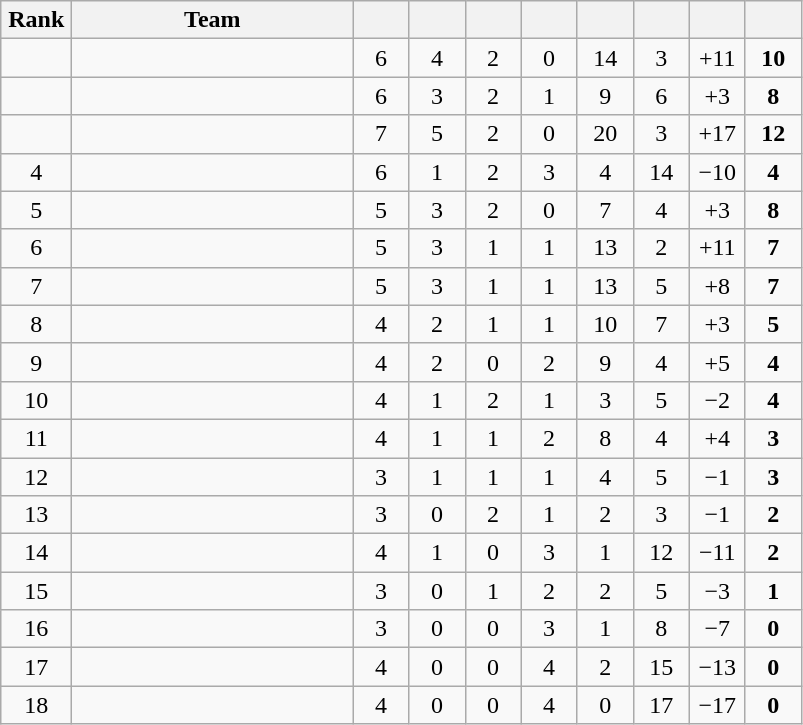<table class="wikitable" style="text-align: center;">
<tr>
<th width=40>Rank</th>
<th width=180>Team</th>
<th width=30></th>
<th width=30></th>
<th width=30></th>
<th width=30></th>
<th width=30></th>
<th width=30></th>
<th width=30></th>
<th width=30></th>
</tr>
<tr>
<td></td>
<td align=left></td>
<td>6</td>
<td>4</td>
<td>2</td>
<td>0</td>
<td>14</td>
<td>3</td>
<td>+11</td>
<td><strong>10</strong></td>
</tr>
<tr>
<td></td>
<td align=left></td>
<td>6</td>
<td>3</td>
<td>2</td>
<td>1</td>
<td>9</td>
<td>6</td>
<td>+3</td>
<td><strong>8</strong></td>
</tr>
<tr>
<td></td>
<td align=left></td>
<td>7</td>
<td>5</td>
<td>2</td>
<td>0</td>
<td>20</td>
<td>3</td>
<td>+17</td>
<td><strong>12</strong></td>
</tr>
<tr>
<td>4</td>
<td align=left></td>
<td>6</td>
<td>1</td>
<td>2</td>
<td>3</td>
<td>4</td>
<td>14</td>
<td>−10</td>
<td><strong>4</strong></td>
</tr>
<tr>
<td>5</td>
<td align=left></td>
<td>5</td>
<td>3</td>
<td>2</td>
<td>0</td>
<td>7</td>
<td>4</td>
<td>+3</td>
<td><strong>8</strong></td>
</tr>
<tr>
<td>6</td>
<td align=left></td>
<td>5</td>
<td>3</td>
<td>1</td>
<td>1</td>
<td>13</td>
<td>2</td>
<td>+11</td>
<td><strong>7</strong></td>
</tr>
<tr>
<td>7</td>
<td align=left></td>
<td>5</td>
<td>3</td>
<td>1</td>
<td>1</td>
<td>13</td>
<td>5</td>
<td>+8</td>
<td><strong>7</strong></td>
</tr>
<tr>
<td>8</td>
<td align=left></td>
<td>4</td>
<td>2</td>
<td>1</td>
<td>1</td>
<td>10</td>
<td>7</td>
<td>+3</td>
<td><strong>5</strong></td>
</tr>
<tr>
<td>9</td>
<td align=left></td>
<td>4</td>
<td>2</td>
<td>0</td>
<td>2</td>
<td>9</td>
<td>4</td>
<td>+5</td>
<td><strong>4</strong></td>
</tr>
<tr>
<td>10</td>
<td align=left></td>
<td>4</td>
<td>1</td>
<td>2</td>
<td>1</td>
<td>3</td>
<td>5</td>
<td>−2</td>
<td><strong>4</strong></td>
</tr>
<tr>
<td>11</td>
<td align=left></td>
<td>4</td>
<td>1</td>
<td>1</td>
<td>2</td>
<td>8</td>
<td>4</td>
<td>+4</td>
<td><strong>3</strong></td>
</tr>
<tr>
<td>12</td>
<td align=left></td>
<td>3</td>
<td>1</td>
<td>1</td>
<td>1</td>
<td>4</td>
<td>5</td>
<td>−1</td>
<td><strong>3</strong></td>
</tr>
<tr>
<td>13</td>
<td align=left></td>
<td>3</td>
<td>0</td>
<td>2</td>
<td>1</td>
<td>2</td>
<td>3</td>
<td>−1</td>
<td><strong>2</strong></td>
</tr>
<tr>
<td>14</td>
<td align=left></td>
<td>4</td>
<td>1</td>
<td>0</td>
<td>3</td>
<td>1</td>
<td>12</td>
<td>−11</td>
<td><strong>2</strong></td>
</tr>
<tr>
<td>15</td>
<td align=left></td>
<td>3</td>
<td>0</td>
<td>1</td>
<td>2</td>
<td>2</td>
<td>5</td>
<td>−3</td>
<td><strong>1</strong></td>
</tr>
<tr>
<td>16</td>
<td align=left></td>
<td>3</td>
<td>0</td>
<td>0</td>
<td>3</td>
<td>1</td>
<td>8</td>
<td>−7</td>
<td><strong>0</strong></td>
</tr>
<tr>
<td>17</td>
<td align=left></td>
<td>4</td>
<td>0</td>
<td>0</td>
<td>4</td>
<td>2</td>
<td>15</td>
<td>−13</td>
<td><strong>0</strong></td>
</tr>
<tr>
<td>18</td>
<td align=left></td>
<td>4</td>
<td>0</td>
<td>0</td>
<td>4</td>
<td>0</td>
<td>17</td>
<td>−17</td>
<td><strong>0</strong></td>
</tr>
</table>
